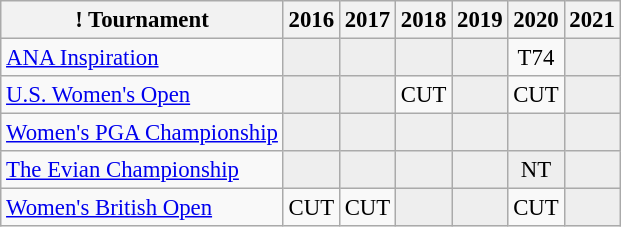<table class="wikitable" style="font-size:95%;text-align:center;">
<tr>
<th>! Tournament</th>
<th>2016</th>
<th>2017</th>
<th>2018</th>
<th>2019</th>
<th>2020</th>
<th>2021</th>
</tr>
<tr>
<td align=left><a href='#'>ANA Inspiration</a></td>
<td style="background:#eeeeee;"></td>
<td style="background:#eeeeee;"></td>
<td style="background:#eeeeee;"></td>
<td style="background:#eeeeee;"></td>
<td>T74</td>
<td style="background:#eeeeee;"></td>
</tr>
<tr>
<td align=left><a href='#'>U.S. Women's Open</a></td>
<td style="background:#eeeeee;"></td>
<td style="background:#eeeeee;"></td>
<td>CUT</td>
<td style="background:#eeeeee;"></td>
<td>CUT</td>
<td style="background:#eeeeee;"></td>
</tr>
<tr>
<td align=left><a href='#'>Women's PGA Championship</a></td>
<td style="background:#eeeeee;"></td>
<td style="background:#eeeeee;"></td>
<td style="background:#eeeeee;"></td>
<td style="background:#eeeeee;"></td>
<td style="background:#eeeeee;"></td>
<td style="background:#eeeeee;"></td>
</tr>
<tr>
<td align=left><a href='#'>The Evian Championship</a></td>
<td style="background:#eeeeee;"></td>
<td style="background:#eeeeee;"></td>
<td style="background:#eeeeee;"></td>
<td style="background:#eeeeee;"></td>
<td style="background:#eeeeee;">NT</td>
<td style="background:#eeeeee;"></td>
</tr>
<tr>
<td align=left><a href='#'>Women's British Open</a></td>
<td>CUT</td>
<td>CUT</td>
<td style="background:#eeeeee;"></td>
<td style="background:#eeeeee;"></td>
<td>CUT</td>
<td style="background:#eeeeee;"></td>
</tr>
</table>
